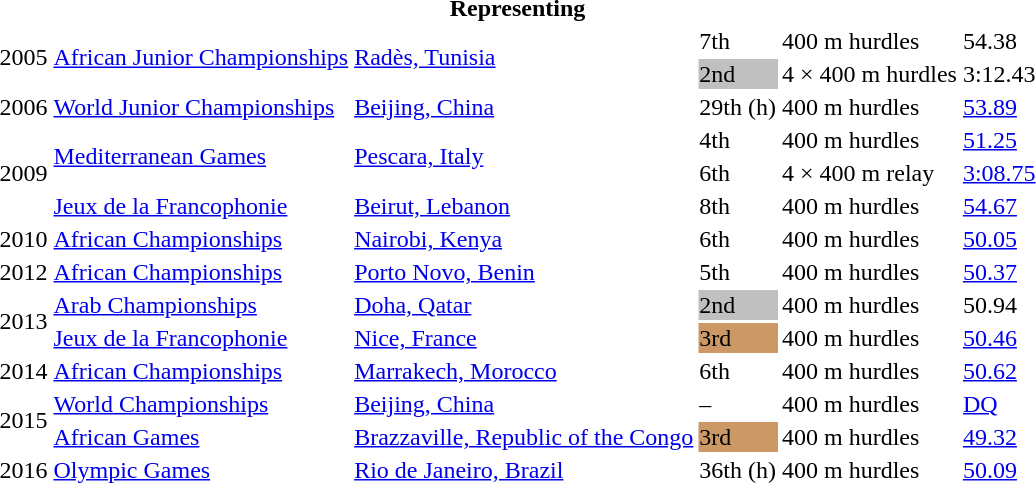<table>
<tr>
<th colspan="6">Representing </th>
</tr>
<tr>
<td rowspan=2>2005</td>
<td rowspan=2><a href='#'>African Junior Championships</a></td>
<td rowspan=2><a href='#'>Radès, Tunisia</a></td>
<td>7th</td>
<td>400 m hurdles</td>
<td>54.38</td>
</tr>
<tr>
<td bgcolor=silver>2nd</td>
<td>4 × 400 m hurdles</td>
<td>3:12.43</td>
</tr>
<tr>
<td>2006</td>
<td><a href='#'>World Junior Championships</a></td>
<td><a href='#'>Beijing, China</a></td>
<td>29th (h)</td>
<td>400 m hurdles</td>
<td><a href='#'>53.89</a></td>
</tr>
<tr>
<td rowspan=3>2009</td>
<td rowspan=2><a href='#'>Mediterranean Games</a></td>
<td rowspan=2><a href='#'>Pescara, Italy</a></td>
<td>4th</td>
<td>400 m hurdles</td>
<td><a href='#'>51.25</a></td>
</tr>
<tr>
<td>6th</td>
<td>4 × 400 m relay</td>
<td><a href='#'>3:08.75</a></td>
</tr>
<tr>
<td><a href='#'>Jeux de la Francophonie</a></td>
<td><a href='#'>Beirut, Lebanon</a></td>
<td>8th</td>
<td>400 m hurdles</td>
<td><a href='#'>54.67</a></td>
</tr>
<tr>
<td>2010</td>
<td><a href='#'>African Championships</a></td>
<td><a href='#'>Nairobi, Kenya</a></td>
<td>6th</td>
<td>400 m hurdles</td>
<td><a href='#'>50.05</a></td>
</tr>
<tr>
<td>2012</td>
<td><a href='#'>African Championships</a></td>
<td><a href='#'>Porto Novo, Benin</a></td>
<td>5th</td>
<td>400 m hurdles</td>
<td><a href='#'>50.37</a></td>
</tr>
<tr>
<td rowspan=2>2013</td>
<td><a href='#'>Arab Championships</a></td>
<td><a href='#'>Doha, Qatar</a></td>
<td bgcolor=silver>2nd</td>
<td>400 m hurdles</td>
<td>50.94</td>
</tr>
<tr>
<td><a href='#'>Jeux de la Francophonie</a></td>
<td><a href='#'>Nice, France</a></td>
<td bgcolor=cc9966>3rd</td>
<td>400 m hurdles</td>
<td><a href='#'>50.46</a></td>
</tr>
<tr>
<td>2014</td>
<td><a href='#'>African Championships</a></td>
<td><a href='#'>Marrakech, Morocco</a></td>
<td>6th</td>
<td>400 m hurdles</td>
<td><a href='#'>50.62</a></td>
</tr>
<tr>
<td rowspan=2>2015</td>
<td><a href='#'>World Championships</a></td>
<td><a href='#'>Beijing, China</a></td>
<td>–</td>
<td>400 m hurdles</td>
<td><a href='#'>DQ</a></td>
</tr>
<tr>
<td><a href='#'>African Games</a></td>
<td><a href='#'>Brazzaville, Republic of the Congo</a></td>
<td bgcolor=cc9966>3rd</td>
<td>400 m hurdles</td>
<td><a href='#'>49.32</a></td>
</tr>
<tr>
<td>2016</td>
<td><a href='#'>Olympic Games</a></td>
<td><a href='#'>Rio de Janeiro, Brazil</a></td>
<td>36th (h)</td>
<td>400 m hurdles</td>
<td><a href='#'>50.09</a></td>
</tr>
</table>
